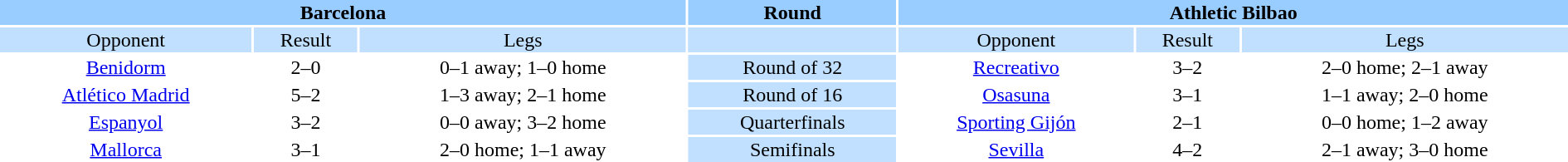<table width="100%" style="text-align:center">
<tr valign=top bgcolor=#99ccff>
<th colspan=3 style="width:1*">Barcelona</th>
<th><strong>Round</strong></th>
<th colspan=3 style="width:1*">Athletic Bilbao</th>
</tr>
<tr valign=top bgcolor=#c1e0ff>
<td>Opponent</td>
<td>Result</td>
<td>Legs</td>
<td bgcolor=#c1e0ff></td>
<td>Opponent</td>
<td>Result</td>
<td>Legs</td>
</tr>
<tr>
<td><a href='#'>Benidorm</a></td>
<td>2–0</td>
<td>0–1 away; 1–0 home</td>
<td bgcolor="#c1e0ff">Round of 32</td>
<td><a href='#'>Recreativo</a></td>
<td>3–2</td>
<td>2–0 home; 2–1 away</td>
</tr>
<tr>
<td><a href='#'>Atlético Madrid</a></td>
<td>5–2</td>
<td>1–3 away; 2–1 home</td>
<td bgcolor="#c1e0ff">Round of 16</td>
<td><a href='#'>Osasuna</a></td>
<td>3–1</td>
<td>1–1 away; 2–0 home</td>
</tr>
<tr>
<td><a href='#'>Espanyol</a></td>
<td>3–2</td>
<td>0–0 away; 3–2 home</td>
<td bgcolor="#c1e0ff">Quarterfinals</td>
<td><a href='#'>Sporting Gijón</a></td>
<td>2–1</td>
<td>0–0 home; 1–2 away</td>
</tr>
<tr>
<td><a href='#'>Mallorca</a></td>
<td>3–1</td>
<td>2–0 home; 1–1 away</td>
<td bgcolor="#c1e0ff">Semifinals</td>
<td><a href='#'>Sevilla</a></td>
<td>4–2</td>
<td>2–1 away; 3–0 home</td>
</tr>
</table>
